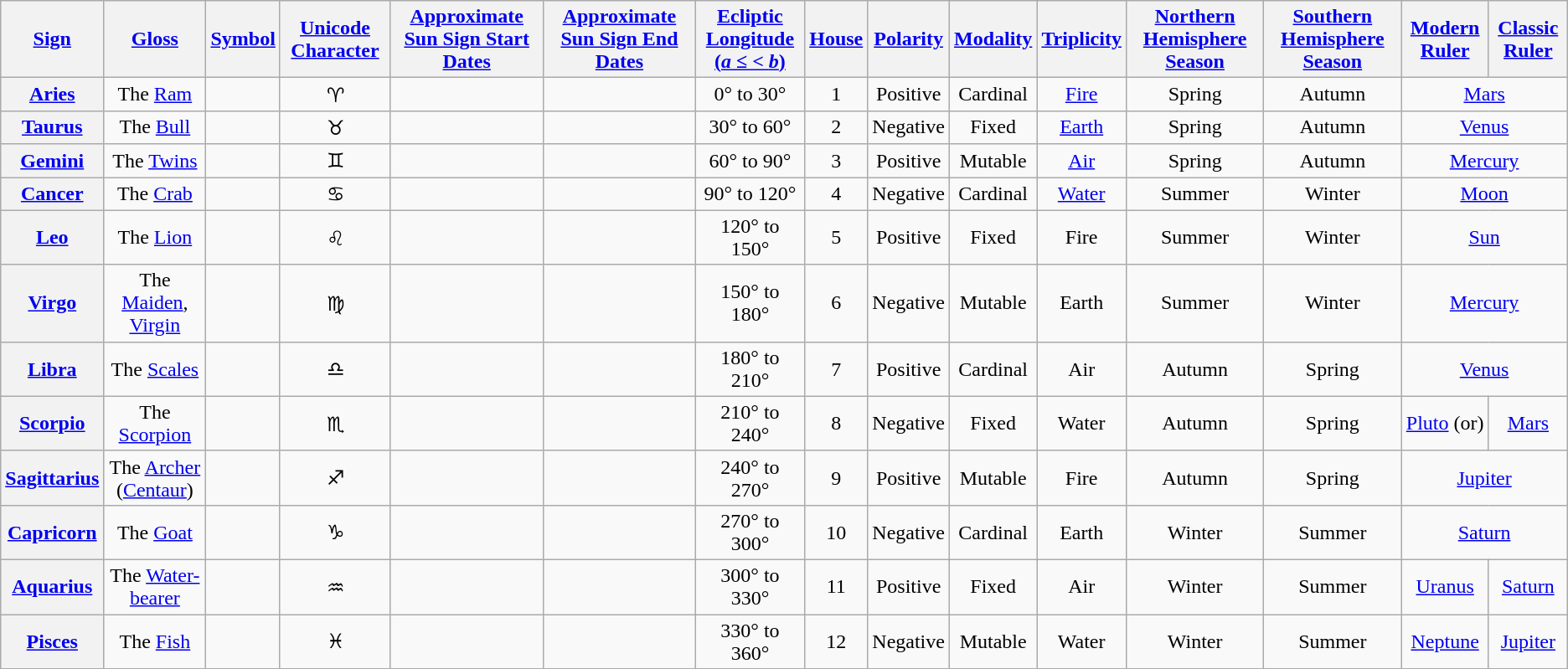<table class="mw-datatable sortable mw-collapsible plainrowheaders wikitable skin-invert-image" style="text-align:center">
<tr>
<th scope="col"><a href='#'>Sign</a></th>
<th scope="col"><a href='#'>Gloss</a></th>
<th scope="col"><a href='#'>Symbol</a></th>
<th scope="col"><a href='#'>Unicode Character</a></th>
<th scope="col"><a href='#'>Approximate Sun Sign Start Dates</a></th>
<th scope="col"><a href='#'>Approximate Sun Sign End Dates</a></th>
<th scope="col"><a href='#'>Ecliptic Longitude<br>(<em>a</em> ≤  < <em>b</em>)</a></th>
<th scope="col"><a href='#'>House</a></th>
<th scope="col"><a href='#'>Polarity</a></th>
<th scope="col"><a href='#'>Modality</a></th>
<th scope="col"><a href='#'>Triplicity</a></th>
<th scope="col"><a href='#'>Northern Hemisphere</a> <a href='#'>Season</a></th>
<th scope="col"><a href='#'>Southern Hemisphere</a> <a href='#'>Season</a></th>
<th scope="col"><a href='#'>Modern Ruler</a></th>
<th scope="col"><a href='#'>Classic Ruler</a></th>
</tr>
<tr>
<th scope="row"><a href='#'>Aries</a></th>
<td>The <a href='#'>Ram</a></td>
<td></td>
<td>♈︎</td>
<td></td>
<td></td>
<td>0° to 30°</td>
<td>1</td>
<td>Positive</td>
<td>Cardinal</td>
<td><a href='#'>Fire</a></td>
<td>Spring</td>
<td>Autumn</td>
<td colspan=2><a href='#'>Mars</a></td>
</tr>
<tr>
<th scope="row"><a href='#'>Taurus</a></th>
<td>The <a href='#'>Bull</a></td>
<td></td>
<td>♉︎</td>
<td></td>
<td></td>
<td>30° to 60°</td>
<td>2</td>
<td>Negative</td>
<td>Fixed</td>
<td><a href='#'>Earth</a></td>
<td>Spring</td>
<td>Autumn</td>
<td colspan=2><a href='#'>Venus</a></td>
</tr>
<tr>
<th scope="row"><a href='#'>Gemini</a></th>
<td>The <a href='#'>Twins</a></td>
<td></td>
<td>♊︎</td>
<td></td>
<td></td>
<td>60° to 90°</td>
<td>3</td>
<td>Positive</td>
<td>Mutable</td>
<td><a href='#'>Air</a></td>
<td>Spring</td>
<td>Autumn</td>
<td colspan=2><a href='#'>Mercury</a></td>
</tr>
<tr>
<th scope="row"><a href='#'>Cancer</a></th>
<td>The <a href='#'>Crab</a></td>
<td> </td>
<td>♋︎</td>
<td></td>
<td></td>
<td>90° to 120°</td>
<td>4</td>
<td>Negative</td>
<td>Cardinal</td>
<td><a href='#'>Water</a></td>
<td>Summer</td>
<td>Winter</td>
<td colspan=2><a href='#'>Moon</a></td>
</tr>
<tr>
<th scope="row"><a href='#'>Leo</a></th>
<td>The <a href='#'>Lion</a></td>
<td></td>
<td>♌︎</td>
<td></td>
<td></td>
<td>120° to 150°</td>
<td>5</td>
<td>Positive</td>
<td>Fixed</td>
<td>Fire</td>
<td>Summer</td>
<td>Winter</td>
<td colspan=2><a href='#'>Sun</a></td>
</tr>
<tr>
<th scope="row"><a href='#'>Virgo</a></th>
<td>The <a href='#'>Maiden</a>, <a href='#'>Virgin</a></td>
<td></td>
<td>♍︎</td>
<td></td>
<td></td>
<td>150° to 180°</td>
<td>6</td>
<td>Negative</td>
<td>Mutable</td>
<td>Earth</td>
<td>Summer</td>
<td>Winter</td>
<td colspan=2><a href='#'>Mercury</a></td>
</tr>
<tr>
<th scope="row"><a href='#'>Libra</a></th>
<td>The <a href='#'>Scales</a></td>
<td></td>
<td>♎︎</td>
<td></td>
<td></td>
<td>180° to 210°</td>
<td>7</td>
<td>Positive</td>
<td>Cardinal</td>
<td>Air</td>
<td>Autumn</td>
<td>Spring</td>
<td colspan=2><a href='#'>Venus</a></td>
</tr>
<tr>
<th scope="row"><a href='#'>Scorpio</a></th>
<td>The <a href='#'>Scorpion</a></td>
<td></td>
<td>♏︎</td>
<td></td>
<td></td>
<td>210° to 240°</td>
<td>8</td>
<td>Negative</td>
<td>Fixed</td>
<td>Water</td>
<td>Autumn</td>
<td>Spring</td>
<td><a href='#'>Pluto</a> (or)</td>
<td><a href='#'>Mars</a></td>
</tr>
<tr>
<th scope="row"><a href='#'>Sagittarius</a></th>
<td>The <a href='#'>Archer</a> (<a href='#'>Centaur</a>)</td>
<td></td>
<td>♐︎</td>
<td></td>
<td></td>
<td>240° to 270°</td>
<td>9</td>
<td>Positive</td>
<td>Mutable</td>
<td>Fire</td>
<td>Autumn</td>
<td>Spring</td>
<td colspan=2><a href='#'>Jupiter</a></td>
</tr>
<tr>
<th scope="row"><a href='#'>Capricorn</a></th>
<td>The <a href='#'>Goat</a></td>
<td> </td>
<td>♑︎</td>
<td></td>
<td></td>
<td>270° to 300°</td>
<td>10</td>
<td>Negative</td>
<td>Cardinal</td>
<td>Earth</td>
<td>Winter</td>
<td>Summer</td>
<td colspan=2><a href='#'>Saturn</a></td>
</tr>
<tr>
<th scope="row"><a href='#'>Aquarius</a></th>
<td>The <a href='#'>Water-bearer</a></td>
<td></td>
<td>♒︎</td>
<td></td>
<td></td>
<td>300° to 330°</td>
<td>11</td>
<td>Positive</td>
<td>Fixed</td>
<td>Air</td>
<td>Winter</td>
<td>Summer</td>
<td><a href='#'>Uranus</a></td>
<td><a href='#'>Saturn</a></td>
</tr>
<tr>
<th scope="row"><a href='#'>Pisces</a></th>
<td>The <a href='#'>Fish</a></td>
<td></td>
<td>♓︎</td>
<td></td>
<td></td>
<td>330° to 360°</td>
<td>12</td>
<td>Negative</td>
<td>Mutable</td>
<td>Water</td>
<td>Winter</td>
<td>Summer</td>
<td><a href='#'>Neptune</a></td>
<td><a href='#'>Jupiter</a></td>
</tr>
<tr>
</tr>
</table>
